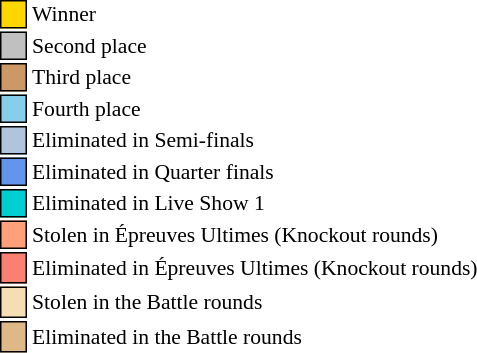<table class="toccolours" style="font-size: 90%; white-space: nowrap;">
<tr>
<td style="background-color:gold; border: 1px solid black;"></td>
<td>Winner</td>
</tr>
<tr>
<td style="background-color:silver; border: 1px solid black;"></td>
<td>Second place</td>
</tr>
<tr>
<td style="background-color:#c96; border: 1px solid black;"></td>
<td>Third place</td>
</tr>
<tr>
<td style="background-color:skyblue; border: 1px solid black;"></td>
<td>Fourth place</td>
</tr>
<tr>
<td style="background-color:lightsteelblue; border: 1px solid black;"></td>
<td>Eliminated in Semi-finals</td>
</tr>
<tr>
<td style="background-color:cornflowerblue; border: 1px solid black;"></td>
<td>Eliminated in Quarter finals</td>
</tr>
<tr>
<td style="background-color:darkturquoise; border: 1px solid black;"></td>
<td>Eliminated in Live Show 1</td>
</tr>
<tr>
<td style="background-color:lightsalmon; border: 1px solid black;"></td>
<td>Stolen in Épreuves Ultimes (Knockout rounds)</td>
</tr>
<tr>
<td style="background-color:salmon; border: 1px solid black">    </td>
<td>Eliminated in Épreuves Ultimes (Knockout rounds)</td>
</tr>
<tr>
<td style="background-color:wheat; border: 1px solid black;">    </td>
<td>Stolen in the Battle rounds</td>
</tr>
<tr>
<td style="background-color:burlywood; border: 1px solid black">    </td>
<td>Eliminated in the Battle rounds</td>
</tr>
<tr>
</tr>
</table>
